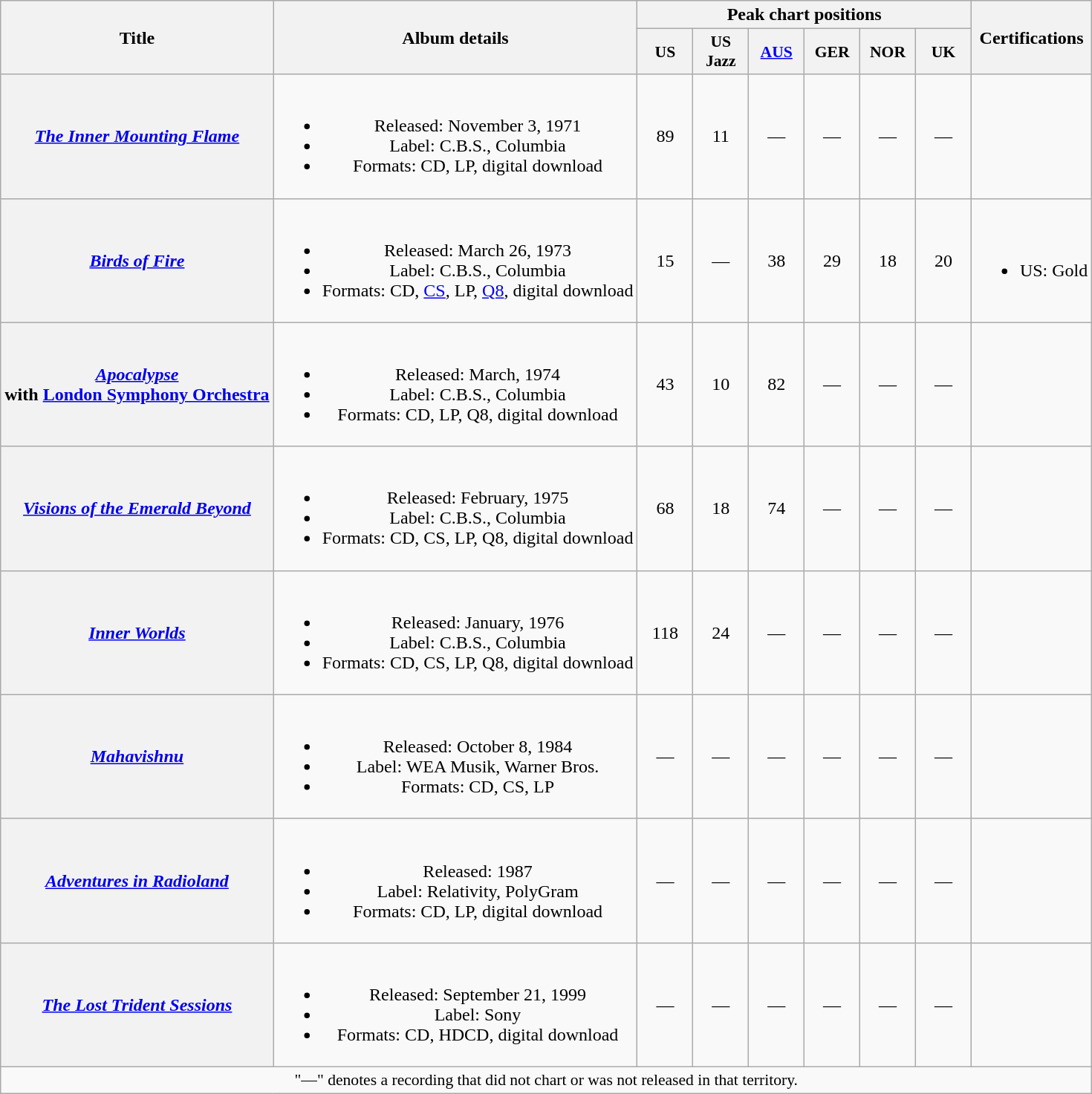<table class="wikitable plainrowheaders" style="text-align:center;">
<tr>
<th scope="col" rowspan="2">Title</th>
<th scope="col" rowspan="2">Album details</th>
<th scope="col" colspan="6">Peak chart positions</th>
<th rowspan="2">Certifications</th>
</tr>
<tr>
<th scope="col" style="width:3em;font-size:90%;">US<br></th>
<th scope="col" style="width:3em;font-size:90%;">US Jazz<br></th>
<th scope="col" style="width:3em;font-size:90%;"><a href='#'>AUS</a></th>
<th scope="col" style="width:3em;font-size:90%;">GER<br></th>
<th scope="col" style="width:3em;font-size:90%;">NOR<br></th>
<th scope="col" style="width:3em;font-size:90%;">UK<br></th>
</tr>
<tr>
<th scope="row"><em><a href='#'>The Inner Mounting Flame</a></em></th>
<td><br><ul><li>Released: November 3, 1971</li><li>Label: C.B.S., Columbia</li><li>Formats: CD, LP, digital download</li></ul></td>
<td>89</td>
<td>11</td>
<td>—</td>
<td>—</td>
<td>—</td>
<td>—</td>
<td></td>
</tr>
<tr>
<th scope="row"><em><a href='#'>Birds of Fire</a></em></th>
<td><br><ul><li>Released: March 26, 1973</li><li>Label: C.B.S., Columbia</li><li>Formats: CD, <a href='#'>CS</a>, LP, <a href='#'>Q8</a>, digital download</li></ul></td>
<td>15</td>
<td>—</td>
<td>38</td>
<td>29</td>
<td>18</td>
<td>20</td>
<td><br><ul><li>US: Gold</li></ul></td>
</tr>
<tr>
<th scope="row"><em><a href='#'>Apocalypse</a></em><br>with <a href='#'>London Symphony Orchestra</a></th>
<td><br><ul><li>Released: March, 1974</li><li>Label: C.B.S., Columbia</li><li>Formats: CD, LP, Q8, digital download</li></ul></td>
<td>43</td>
<td>10</td>
<td>82</td>
<td>—</td>
<td>—</td>
<td>—</td>
<td></td>
</tr>
<tr>
<th scope="row"><em><a href='#'>Visions of the Emerald Beyond</a></em></th>
<td><br><ul><li>Released: February, 1975</li><li>Label: C.B.S., Columbia</li><li>Formats: CD, CS, LP, Q8, digital download</li></ul></td>
<td>68</td>
<td>18</td>
<td>74</td>
<td>—</td>
<td>—</td>
<td>—</td>
<td></td>
</tr>
<tr>
<th scope="row"><em><a href='#'>Inner Worlds</a></em></th>
<td><br><ul><li>Released: January, 1976</li><li>Label: C.B.S., Columbia</li><li>Formats: CD, CS, LP, Q8, digital download</li></ul></td>
<td>118</td>
<td>24</td>
<td>—</td>
<td>—</td>
<td>—</td>
<td>—</td>
<td></td>
</tr>
<tr>
<th scope="row"><em><a href='#'>Mahavishnu</a></em></th>
<td><br><ul><li>Released: October 8, 1984</li><li>Label: WEA Musik, Warner Bros.</li><li>Formats: CD, CS, LP</li></ul></td>
<td>—</td>
<td>—</td>
<td>—</td>
<td>—</td>
<td>—</td>
<td>—</td>
<td></td>
</tr>
<tr>
<th scope="row"><em><a href='#'>Adventures in Radioland</a></em></th>
<td><br><ul><li>Released: 1987</li><li>Label: Relativity, PolyGram</li><li>Formats: CD, LP, digital download</li></ul></td>
<td>—</td>
<td>—</td>
<td>—</td>
<td>—</td>
<td>—</td>
<td>—</td>
<td></td>
</tr>
<tr>
<th scope="row"><em><a href='#'>The Lost Trident Sessions</a></em></th>
<td><br><ul><li>Released: September 21, 1999</li><li>Label: Sony</li><li>Formats: CD, HDCD, digital download</li></ul></td>
<td>—</td>
<td>—</td>
<td>—</td>
<td>—</td>
<td>—</td>
<td>—</td>
<td></td>
</tr>
<tr>
<td colspan="11" style="font-size:90%">"—" denotes a recording that did not chart or was not released in that territory.</td>
</tr>
</table>
